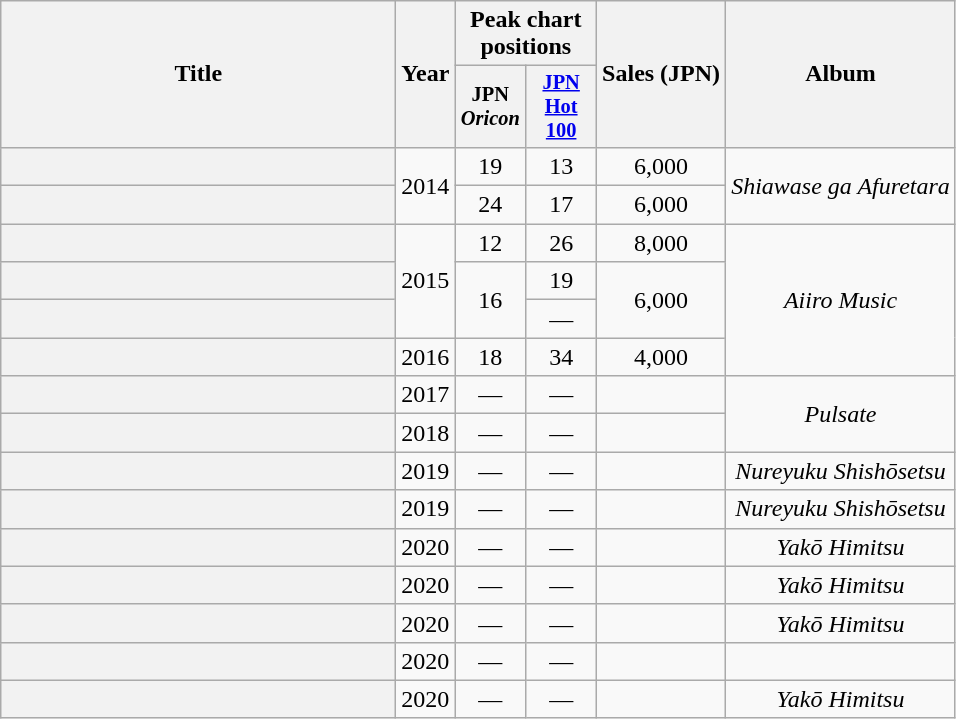<table class="wikitable plainrowheaders" style="text-align:center;">
<tr>
<th scope="col" rowspan="2" style="width:16em;">Title</th>
<th scope="col" rowspan="2">Year</th>
<th scope="col" colspan="2">Peak chart positions</th>
<th scope="col" rowspan="2">Sales (JPN)</th>
<th scope="col" rowspan="2">Album</th>
</tr>
<tr>
<th style="width:3em;font-size:85%">JPN <em>Oricon</em><br></th>
<th style="width:3em;font-size:85%"><a href='#'>JPN Hot 100</a><br></th>
</tr>
<tr>
<th scope="row"></th>
<td rowspan="2">2014</td>
<td>19</td>
<td>13</td>
<td>6,000</td>
<td rowspan="2"><em>Shiawase ga Afuretara</em></td>
</tr>
<tr>
<th scope="row"></th>
<td>24</td>
<td>17</td>
<td>6,000</td>
</tr>
<tr>
<th scope="row"></th>
<td rowspan="3">2015</td>
<td>12</td>
<td>26</td>
<td>8,000</td>
<td rowspan="4"><em>Aiiro Music</em></td>
</tr>
<tr>
<th scope="row"></th>
<td rowspan="2">16</td>
<td>19</td>
<td rowspan="2">6,000</td>
</tr>
<tr>
<th scope="row"></th>
<td>—</td>
</tr>
<tr>
<th scope="row"></th>
<td>2016</td>
<td>18</td>
<td>34</td>
<td>4,000</td>
</tr>
<tr>
<th scope="row"></th>
<td>2017</td>
<td>—</td>
<td>—</td>
<td></td>
<td rowspan="2"><em>Pulsate</em></td>
</tr>
<tr>
<th scope="row"></th>
<td>2018</td>
<td>—</td>
<td>—</td>
<td></td>
</tr>
<tr>
<th scope="row"></th>
<td>2019</td>
<td>—</td>
<td>—</td>
<td></td>
<td><em>Nureyuku Shishōsetsu</em></td>
</tr>
<tr>
<th scope="row"></th>
<td>2019</td>
<td>—</td>
<td>—</td>
<td></td>
<td><em>Nureyuku Shishōsetsu</em></td>
</tr>
<tr>
<th scope="row"></th>
<td>2020</td>
<td>—</td>
<td>—</td>
<td></td>
<td><em>Yakō Himitsu</em></td>
</tr>
<tr>
<th scope="row"></th>
<td>2020</td>
<td>—</td>
<td>—</td>
<td></td>
<td><em>Yakō Himitsu</em></td>
</tr>
<tr>
<th scope="row"></th>
<td>2020</td>
<td>—</td>
<td>—</td>
<td></td>
<td><em>Yakō Himitsu</em></td>
</tr>
<tr>
<th scope="row"></th>
<td>2020</td>
<td>—</td>
<td>—</td>
<td></td>
<td></td>
</tr>
<tr>
<th scope="row"></th>
<td>2020</td>
<td>—</td>
<td>—</td>
<td></td>
<td><em>Yakō Himitsu</em></td>
</tr>
</table>
